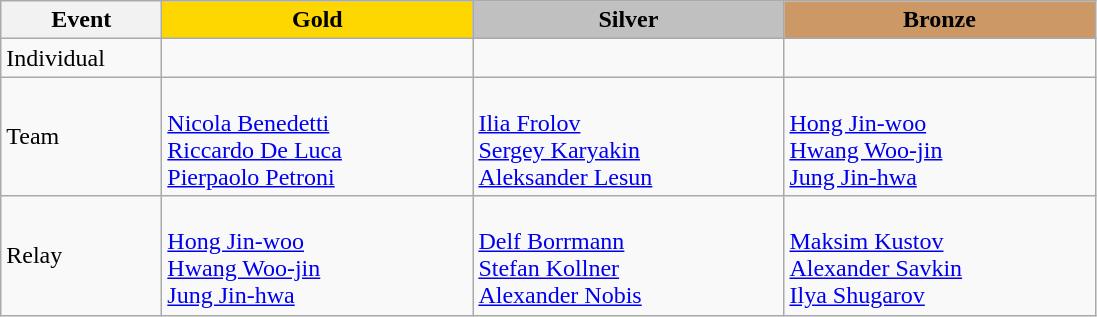<table class="wikitable">
<tr>
<th width="100">Event</th>
<th style="background-color:gold;" width="200"> Gold</th>
<th style="background-color:silver;" width="200">Silver</th>
<th style="background-color:#CC9966;" width="200"> Bronze</th>
</tr>
<tr>
<td>Individual</td>
<td></td>
<td></td>
<td></td>
</tr>
<tr>
<td>Team</td>
<td><br><a href='#'>Nicola Benedetti</a><br><a href='#'>Riccardo De Luca</a><br><a href='#'>Pierpaolo Petroni</a></td>
<td><br><a href='#'>Ilia Frolov</a><br><a href='#'>Sergey Karyakin</a><br><a href='#'>Aleksander Lesun</a></td>
<td><br><a href='#'>Hong Jin-woo</a><br><a href='#'>Hwang Woo-jin</a><br><a href='#'>Jung Jin-hwa</a></td>
</tr>
<tr>
<td>Relay</td>
<td><br><a href='#'>Hong Jin-woo</a><br><a href='#'>Hwang Woo-jin</a><br><a href='#'>Jung Jin-hwa</a></td>
<td><br><a href='#'>Delf Borrmann</a><br><a href='#'>Stefan Kollner</a><br><a href='#'>Alexander Nobis</a></td>
<td><br><a href='#'>Maksim Kustov</a><br><a href='#'>Alexander Savkin</a><br><a href='#'>Ilya Shugarov</a></td>
</tr>
</table>
